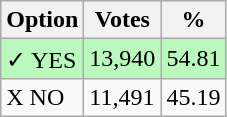<table class="wikitable">
<tr>
<th>Option</th>
<th>Votes</th>
<th>%</th>
</tr>
<tr>
<td style=background:#bbf8be>✓ YES</td>
<td style=background:#bbf8be>13,940</td>
<td style=background:#bbf8be>54.81</td>
</tr>
<tr>
<td>X NO</td>
<td>11,491</td>
<td>45.19</td>
</tr>
</table>
